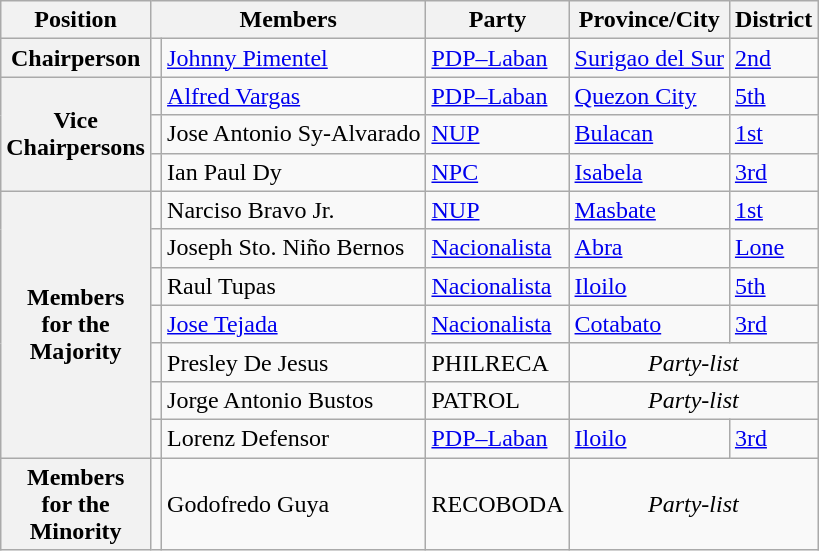<table class="wikitable" style="font-size: 100%;">
<tr>
<th>Position</th>
<th colspan="2">Members</th>
<th>Party</th>
<th>Province/City</th>
<th>District</th>
</tr>
<tr>
<th>Chairperson</th>
<td></td>
<td><a href='#'>Johnny Pimentel</a></td>
<td><a href='#'>PDP–Laban</a></td>
<td><a href='#'>Surigao del Sur</a></td>
<td><a href='#'>2nd</a></td>
</tr>
<tr>
<th rowspan="3">Vice<br>Chairpersons</th>
<td></td>
<td><a href='#'>Alfred Vargas</a></td>
<td><a href='#'>PDP–Laban</a></td>
<td><a href='#'>Quezon City</a></td>
<td><a href='#'>5th</a></td>
</tr>
<tr>
<td></td>
<td>Jose Antonio Sy-Alvarado</td>
<td><a href='#'>NUP</a></td>
<td><a href='#'>Bulacan</a></td>
<td><a href='#'>1st</a></td>
</tr>
<tr>
<td></td>
<td>Ian Paul Dy</td>
<td><a href='#'>NPC</a></td>
<td><a href='#'>Isabela</a></td>
<td><a href='#'>3rd</a></td>
</tr>
<tr>
<th rowspan="7">Members<br>for the<br>Majority</th>
<td></td>
<td>Narciso Bravo Jr.</td>
<td><a href='#'>NUP</a></td>
<td><a href='#'>Masbate</a></td>
<td><a href='#'>1st</a></td>
</tr>
<tr>
<td></td>
<td>Joseph Sto. Niño Bernos</td>
<td><a href='#'>Nacionalista</a></td>
<td><a href='#'>Abra</a></td>
<td><a href='#'>Lone</a></td>
</tr>
<tr>
<td></td>
<td>Raul Tupas</td>
<td><a href='#'>Nacionalista</a></td>
<td><a href='#'>Iloilo</a></td>
<td><a href='#'>5th</a></td>
</tr>
<tr>
<td></td>
<td><a href='#'>Jose Tejada</a></td>
<td><a href='#'>Nacionalista</a></td>
<td><a href='#'>Cotabato</a></td>
<td><a href='#'>3rd</a></td>
</tr>
<tr>
<td></td>
<td>Presley De Jesus</td>
<td>PHILRECA</td>
<td align="center" colspan="2"><em>Party-list</em></td>
</tr>
<tr>
<td></td>
<td>Jorge Antonio Bustos</td>
<td>PATROL</td>
<td align="center" colspan="2"><em>Party-list</em></td>
</tr>
<tr>
<td></td>
<td>Lorenz Defensor</td>
<td><a href='#'>PDP–Laban</a></td>
<td><a href='#'>Iloilo</a></td>
<td><a href='#'>3rd</a></td>
</tr>
<tr>
<th rowspan="1">Members<br>for the<br>Minority</th>
<td></td>
<td>Godofredo Guya</td>
<td>RECOBODA</td>
<td align="center" colspan="2"><em>Party-list</em></td>
</tr>
</table>
